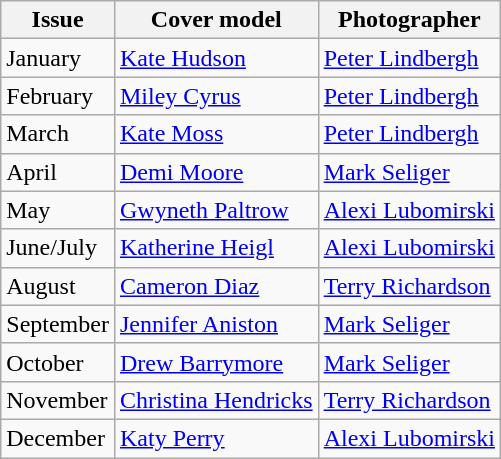<table class="sortable wikitable">
<tr>
<th>Issue</th>
<th>Cover model</th>
<th>Photographer</th>
</tr>
<tr>
<td>January</td>
<td><a href='#'>Kate Hudson</a></td>
<td><a href='#'>Peter Lindbergh</a></td>
</tr>
<tr>
<td>February</td>
<td><a href='#'>Miley Cyrus</a></td>
<td><a href='#'>Peter Lindbergh</a></td>
</tr>
<tr>
<td>March</td>
<td><a href='#'>Kate Moss</a></td>
<td><a href='#'>Peter Lindbergh</a></td>
</tr>
<tr>
<td>April</td>
<td><a href='#'>Demi Moore</a></td>
<td><a href='#'>Mark Seliger</a></td>
</tr>
<tr>
<td>May</td>
<td><a href='#'>Gwyneth Paltrow</a></td>
<td><a href='#'>Alexi Lubomirski</a></td>
</tr>
<tr>
<td>June/July</td>
<td><a href='#'>Katherine Heigl</a></td>
<td><a href='#'>Alexi Lubomirski</a></td>
</tr>
<tr>
<td>August</td>
<td><a href='#'>Cameron Diaz</a></td>
<td><a href='#'>Terry Richardson</a></td>
</tr>
<tr>
<td>September</td>
<td><a href='#'>Jennifer Aniston</a></td>
<td><a href='#'>Mark Seliger</a></td>
</tr>
<tr>
<td>October</td>
<td><a href='#'>Drew Barrymore</a></td>
<td><a href='#'>Mark Seliger</a></td>
</tr>
<tr>
<td>November</td>
<td><a href='#'>Christina Hendricks</a></td>
<td><a href='#'>Terry Richardson</a></td>
</tr>
<tr>
<td>December</td>
<td><a href='#'>Katy Perry</a></td>
<td><a href='#'>Alexi Lubomirski</a></td>
</tr>
</table>
